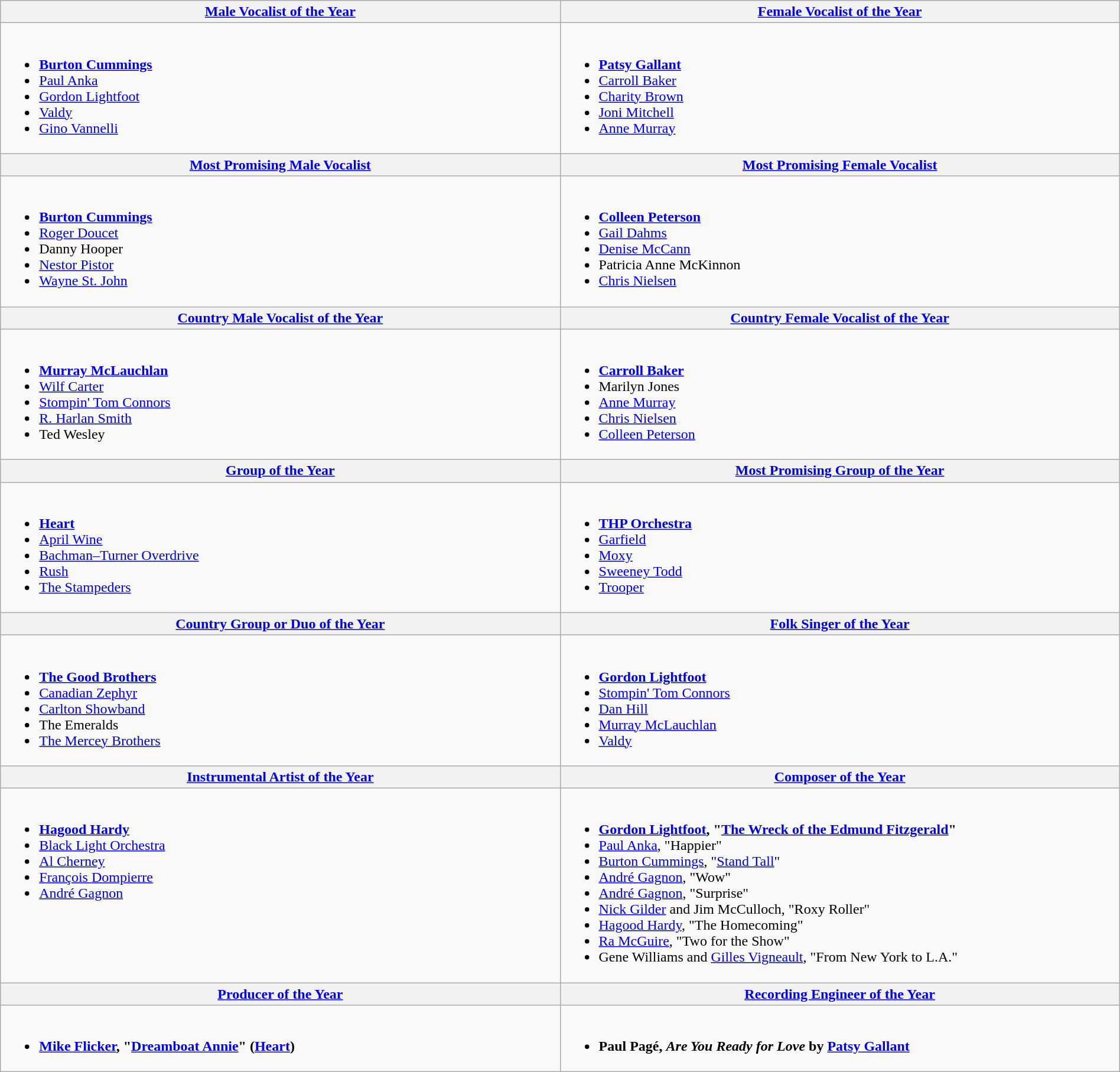<table class="wikitable" style="width:100%">
<tr>
<th style="width:50%"><a href='#'>Male Vocalist of the Year</a></th>
<th style="width:50%"><a href='#'>Female Vocalist of the Year</a></th>
</tr>
<tr>
<td valign="top"><br><ul><li> <strong><a href='#'>Burton Cummings</a></strong></li><li><a href='#'>Paul Anka</a></li><li><a href='#'>Gordon Lightfoot</a></li><li><a href='#'>Valdy</a></li><li><a href='#'>Gino Vannelli</a></li></ul></td>
<td valign="top"><br><ul><li> <strong><a href='#'>Patsy Gallant</a></strong></li><li><a href='#'>Carroll Baker</a></li><li><a href='#'>Charity Brown</a></li><li><a href='#'>Joni Mitchell</a></li><li><a href='#'>Anne Murray</a></li></ul></td>
</tr>
<tr>
<th style="width:50%"><a href='#'>Most Promising Male Vocalist</a></th>
<th style="width:50%"><a href='#'>Most Promising Female Vocalist</a></th>
</tr>
<tr>
<td valign="top"><br><ul><li> <strong><a href='#'>Burton Cummings</a></strong></li><li><a href='#'>Roger Doucet</a></li><li>Danny Hooper</li><li><a href='#'>Nestor Pistor</a></li><li><a href='#'>Wayne St. John</a></li></ul></td>
<td valign="top"><br><ul><li> <strong><a href='#'>Colleen Peterson</a></strong></li><li><a href='#'>Gail Dahms</a></li><li><a href='#'>Denise McCann</a></li><li>Patricia Anne McKinnon</li><li><a href='#'>Chris Nielsen</a></li></ul></td>
</tr>
<tr>
<th style="width:50%"><a href='#'>Country Male Vocalist of the Year</a></th>
<th style="width:50%"><a href='#'>Country Female Vocalist of the Year</a></th>
</tr>
<tr>
<td valign="top"><br><ul><li> <strong><a href='#'>Murray McLauchlan</a></strong></li><li><a href='#'>Wilf Carter</a></li><li><a href='#'>Stompin' Tom Connors</a></li><li><a href='#'>R. Harlan Smith</a></li><li>Ted Wesley</li></ul></td>
<td valign="top"><br><ul><li> <strong><a href='#'>Carroll Baker</a></strong></li><li>Marilyn Jones</li><li><a href='#'>Anne Murray</a></li><li><a href='#'>Chris Nielsen</a></li><li><a href='#'>Colleen Peterson</a></li></ul></td>
</tr>
<tr>
<th style="width:50%"><a href='#'>Group of the Year</a></th>
<th style="width:50%"><a href='#'>Most Promising Group of the Year</a></th>
</tr>
<tr>
<td valign="top"><br><ul><li> <strong><a href='#'>Heart</a></strong></li><li><a href='#'>April Wine</a></li><li><a href='#'>Bachman–Turner Overdrive</a></li><li><a href='#'>Rush</a></li><li><a href='#'>The Stampeders</a></li></ul></td>
<td valign="top"><br><ul><li> <strong><a href='#'>THP Orchestra</a></strong></li><li><a href='#'>Garfield</a></li><li><a href='#'>Moxy</a></li><li><a href='#'>Sweeney Todd</a></li><li><a href='#'>Trooper</a></li></ul></td>
</tr>
<tr>
<th style="width:50%"><a href='#'>Country Group or Duo of the Year</a></th>
<th style="width:50%"><a href='#'>Folk Singer of the Year</a></th>
</tr>
<tr>
<td valign="top"><br><ul><li> <strong><a href='#'>The Good Brothers</a></strong></li><li><a href='#'>Canadian Zephyr</a></li><li><a href='#'>Carlton Showband</a></li><li>The Emeralds</li><li><a href='#'>The Mercey Brothers</a></li></ul></td>
<td valign="top"><br><ul><li> <strong><a href='#'>Gordon Lightfoot</a></strong></li><li><a href='#'>Stompin' Tom Connors</a></li><li><a href='#'>Dan Hill</a></li><li><a href='#'>Murray McLauchlan</a></li><li><a href='#'>Valdy</a></li></ul></td>
</tr>
<tr>
<th style="width:50%"><a href='#'>Instrumental Artist of the Year</a></th>
<th style="width:50%"><a href='#'>Composer of the Year</a></th>
</tr>
<tr>
<td valign="top"><br><ul><li> <strong><a href='#'>Hagood Hardy</a></strong></li><li><a href='#'>Black Light Orchestra</a></li><li><a href='#'>Al Cherney</a></li><li><a href='#'>François Dompierre</a></li><li><a href='#'>André Gagnon</a></li></ul></td>
<td valign="top"><br><ul><li> <strong><a href='#'>Gordon Lightfoot</a>, "<a href='#'>The Wreck of the Edmund Fitzgerald</a>"</strong></li><li><a href='#'>Paul Anka</a>, "Happier"</li><li><a href='#'>Burton Cummings</a>, "<a href='#'>Stand Tall</a>"</li><li><a href='#'>André Gagnon</a>, "Wow"</li><li><a href='#'>André Gagnon</a>, "Surprise"</li><li><a href='#'>Nick Gilder</a> and Jim McCulloch, "Roxy Roller"</li><li><a href='#'>Hagood Hardy</a>, "The Homecoming"</li><li><a href='#'>Ra McGuire</a>, "Two for the Show"</li><li>Gene Williams and <a href='#'>Gilles Vigneault</a>, "From New York to L.A."</li></ul></td>
</tr>
<tr>
<th style="width:50%"><a href='#'>Producer of the Year</a></th>
<th style="width:50%"><a href='#'>Recording Engineer of the Year</a></th>
</tr>
<tr>
<td valign="top"><br><ul><li> <strong><a href='#'>Mike Flicker</a>, "<a href='#'>Dreamboat Annie</a>" (<a href='#'>Heart</a>)</strong></li></ul></td>
<td valign="top"><br><ul><li> <strong>Paul Pagé, <em>Are You Ready for Love</em> by <a href='#'>Patsy Gallant</a></strong></li></ul></td>
</tr>
</table>
